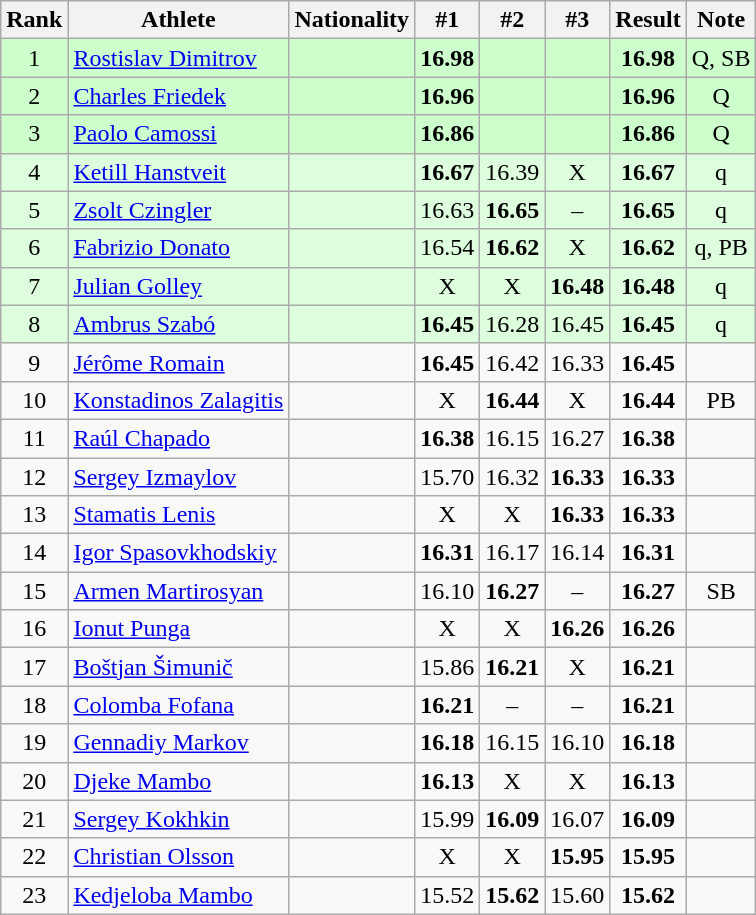<table class="wikitable sortable" style="text-align:center">
<tr>
<th>Rank</th>
<th>Athlete</th>
<th>Nationality</th>
<th>#1</th>
<th>#2</th>
<th>#3</th>
<th>Result</th>
<th>Note</th>
</tr>
<tr bgcolor=ccffcc>
<td>1</td>
<td align=left><a href='#'>Rostislav Dimitrov</a></td>
<td align=left></td>
<td><strong>16.98</strong></td>
<td></td>
<td></td>
<td><strong>16.98</strong></td>
<td>Q, SB</td>
</tr>
<tr bgcolor=ccffcc>
<td>2</td>
<td align=left><a href='#'>Charles Friedek</a></td>
<td align=left></td>
<td><strong>16.96</strong></td>
<td></td>
<td></td>
<td><strong>16.96</strong></td>
<td>Q</td>
</tr>
<tr bgcolor=ccffcc>
<td>3</td>
<td align=left><a href='#'>Paolo Camossi</a></td>
<td align=left></td>
<td><strong>16.86</strong></td>
<td></td>
<td></td>
<td><strong>16.86</strong></td>
<td>Q</td>
</tr>
<tr bgcolor=ddffdd>
<td>4</td>
<td align=left><a href='#'>Ketill Hanstveit</a></td>
<td align=left></td>
<td><strong>16.67</strong></td>
<td>16.39</td>
<td>X</td>
<td><strong>16.67</strong></td>
<td>q</td>
</tr>
<tr bgcolor=ddffdd>
<td>5</td>
<td align=left><a href='#'>Zsolt Czingler</a></td>
<td align=left></td>
<td>16.63</td>
<td><strong>16.65</strong></td>
<td>–</td>
<td><strong>16.65</strong></td>
<td>q</td>
</tr>
<tr bgcolor=ddffdd>
<td>6</td>
<td align=left><a href='#'>Fabrizio Donato</a></td>
<td align=left></td>
<td>16.54</td>
<td><strong>16.62</strong></td>
<td>X</td>
<td><strong>16.62</strong></td>
<td>q, PB</td>
</tr>
<tr bgcolor=ddffdd>
<td>7</td>
<td align=left><a href='#'>Julian Golley</a></td>
<td align=left></td>
<td>X</td>
<td>X</td>
<td><strong>16.48</strong></td>
<td><strong>16.48</strong></td>
<td>q</td>
</tr>
<tr bgcolor=ddffdd>
<td>8</td>
<td align=left><a href='#'>Ambrus Szabó</a></td>
<td align=left></td>
<td><strong>16.45</strong></td>
<td>16.28</td>
<td>16.45</td>
<td><strong>16.45</strong></td>
<td>q</td>
</tr>
<tr>
<td>9</td>
<td align=left><a href='#'>Jérôme Romain</a></td>
<td align=left></td>
<td><strong>16.45</strong></td>
<td>16.42</td>
<td>16.33</td>
<td><strong>16.45</strong></td>
<td></td>
</tr>
<tr>
<td>10</td>
<td align=left><a href='#'>Konstadinos Zalagitis</a></td>
<td align=left></td>
<td>X</td>
<td><strong>16.44</strong></td>
<td>X</td>
<td><strong>16.44</strong></td>
<td>PB</td>
</tr>
<tr>
<td>11</td>
<td align=left><a href='#'>Raúl Chapado</a></td>
<td align=left></td>
<td><strong>16.38</strong></td>
<td>16.15</td>
<td>16.27</td>
<td><strong>16.38</strong></td>
<td></td>
</tr>
<tr>
<td>12</td>
<td align=left><a href='#'>Sergey Izmaylov</a></td>
<td align=left></td>
<td>15.70</td>
<td>16.32</td>
<td><strong>16.33</strong></td>
<td><strong>16.33</strong></td>
<td></td>
</tr>
<tr>
<td>13</td>
<td align=left><a href='#'>Stamatis Lenis</a></td>
<td align=left></td>
<td>X</td>
<td>X</td>
<td><strong>16.33</strong></td>
<td><strong>16.33</strong></td>
<td></td>
</tr>
<tr>
<td>14</td>
<td align=left><a href='#'>Igor Spasovkhodskiy</a></td>
<td align=left></td>
<td><strong>16.31</strong></td>
<td>16.17</td>
<td>16.14</td>
<td><strong>16.31</strong></td>
<td></td>
</tr>
<tr>
<td>15</td>
<td align=left><a href='#'>Armen Martirosyan</a></td>
<td align=left></td>
<td>16.10</td>
<td><strong>16.27</strong></td>
<td>–</td>
<td><strong>16.27</strong></td>
<td>SB</td>
</tr>
<tr>
<td>16</td>
<td align=left><a href='#'>Ionut Punga</a></td>
<td align=left></td>
<td>X</td>
<td>X</td>
<td><strong>16.26</strong></td>
<td><strong>16.26</strong></td>
<td></td>
</tr>
<tr>
<td>17</td>
<td align=left><a href='#'>Boštjan Šimunič</a></td>
<td align=left></td>
<td>15.86</td>
<td><strong>16.21</strong></td>
<td>X</td>
<td><strong>16.21</strong></td>
<td></td>
</tr>
<tr>
<td>18</td>
<td align=left><a href='#'>Colomba Fofana</a></td>
<td align=left></td>
<td><strong>16.21</strong></td>
<td>–</td>
<td>–</td>
<td><strong>16.21</strong></td>
<td></td>
</tr>
<tr>
<td>19</td>
<td align=left><a href='#'>Gennadiy Markov</a></td>
<td align=left></td>
<td><strong>16.18</strong></td>
<td>16.15</td>
<td>16.10</td>
<td><strong>16.18</strong></td>
<td></td>
</tr>
<tr>
<td>20</td>
<td align=left><a href='#'>Djeke Mambo</a></td>
<td align=left></td>
<td><strong>16.13</strong></td>
<td>X</td>
<td>X</td>
<td><strong>16.13</strong></td>
<td></td>
</tr>
<tr>
<td>21</td>
<td align=left><a href='#'>Sergey Kokhkin</a></td>
<td align=left></td>
<td>15.99</td>
<td><strong>16.09</strong></td>
<td>16.07</td>
<td><strong>16.09</strong></td>
<td></td>
</tr>
<tr>
<td>22</td>
<td align=left><a href='#'>Christian Olsson</a></td>
<td align=left></td>
<td>X</td>
<td>X</td>
<td><strong>15.95</strong></td>
<td><strong>15.95</strong></td>
<td></td>
</tr>
<tr>
<td>23</td>
<td align=left><a href='#'>Kedjeloba Mambo</a></td>
<td align=left></td>
<td>15.52</td>
<td><strong>15.62</strong></td>
<td>15.60</td>
<td><strong>15.62</strong></td>
<td></td>
</tr>
</table>
